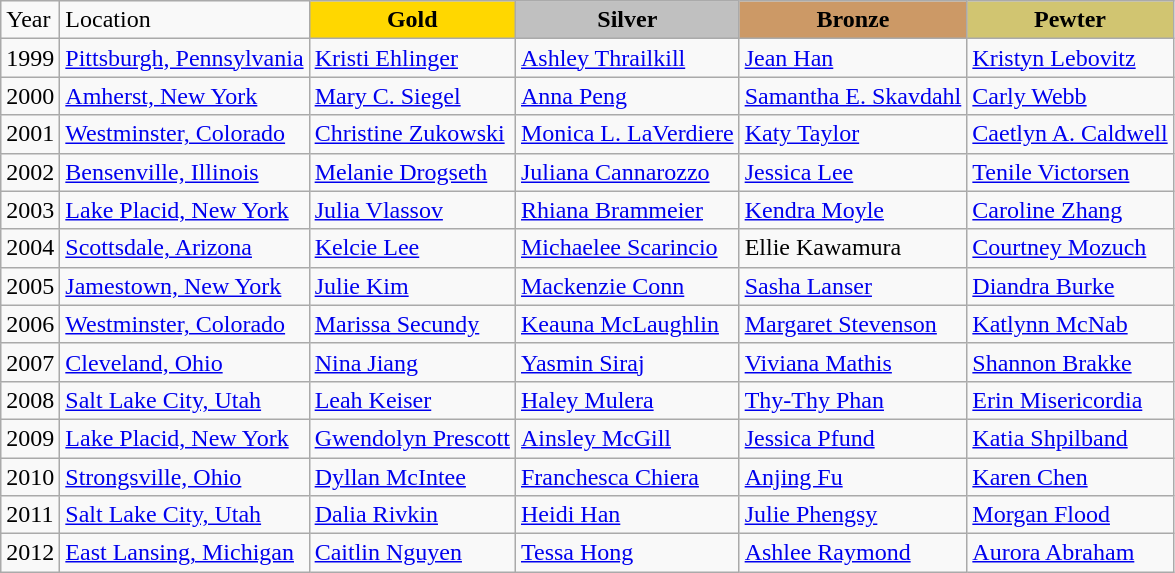<table class="wikitable">
<tr>
<td>Year</td>
<td>Location</td>
<td align="center" bgcolor="gold"><strong>Gold</strong></td>
<td align="center" bgcolor="silver"><strong>Silver</strong></td>
<td align="center" bgcolor="cc9966"><strong>Bronze</strong></td>
<td align="center" bgcolor="#d1c571"><strong>Pewter</strong></td>
</tr>
<tr>
<td>1999</td>
<td><a href='#'>Pittsburgh, Pennsylvania</a></td>
<td><a href='#'>Kristi Ehlinger</a></td>
<td><a href='#'>Ashley Thrailkill</a></td>
<td><a href='#'>Jean Han</a></td>
<td><a href='#'>Kristyn Lebovitz</a></td>
</tr>
<tr>
<td>2000</td>
<td><a href='#'>Amherst, New York</a></td>
<td><a href='#'>Mary C. Siegel</a></td>
<td><a href='#'>Anna Peng</a></td>
<td><a href='#'>Samantha E. Skavdahl</a></td>
<td><a href='#'>Carly Webb</a></td>
</tr>
<tr>
<td>2001</td>
<td><a href='#'>Westminster, Colorado</a></td>
<td><a href='#'>Christine Zukowski</a></td>
<td><a href='#'>Monica L. LaVerdiere</a></td>
<td><a href='#'>Katy Taylor</a></td>
<td><a href='#'>Caetlyn A. Caldwell</a></td>
</tr>
<tr>
<td>2002</td>
<td><a href='#'>Bensenville, Illinois</a></td>
<td><a href='#'>Melanie Drogseth</a></td>
<td><a href='#'>Juliana Cannarozzo</a></td>
<td><a href='#'>Jessica Lee</a></td>
<td><a href='#'>Tenile Victorsen</a></td>
</tr>
<tr>
<td>2003</td>
<td><a href='#'>Lake Placid, New York</a></td>
<td><a href='#'>Julia Vlassov</a></td>
<td><a href='#'>Rhiana Brammeier</a></td>
<td><a href='#'>Kendra Moyle</a></td>
<td><a href='#'>Caroline Zhang</a></td>
</tr>
<tr>
<td>2004</td>
<td><a href='#'>Scottsdale, Arizona</a></td>
<td><a href='#'>Kelcie Lee</a></td>
<td><a href='#'>Michaelee Scarincio</a></td>
<td>Ellie Kawamura</td>
<td><a href='#'>Courtney Mozuch</a></td>
</tr>
<tr>
<td>2005</td>
<td><a href='#'>Jamestown, New York</a></td>
<td><a href='#'>Julie Kim</a></td>
<td><a href='#'>Mackenzie Conn</a></td>
<td><a href='#'>Sasha Lanser</a></td>
<td><a href='#'>Diandra Burke</a></td>
</tr>
<tr>
<td>2006</td>
<td><a href='#'>Westminster, Colorado</a></td>
<td><a href='#'>Marissa Secundy</a></td>
<td><a href='#'>Keauna McLaughlin</a></td>
<td><a href='#'>Margaret Stevenson</a></td>
<td><a href='#'>Katlynn McNab</a></td>
</tr>
<tr>
<td>2007</td>
<td><a href='#'>Cleveland, Ohio</a></td>
<td><a href='#'>Nina Jiang</a></td>
<td><a href='#'>Yasmin Siraj</a></td>
<td><a href='#'>Viviana Mathis</a></td>
<td><a href='#'>Shannon Brakke</a></td>
</tr>
<tr>
<td>2008</td>
<td><a href='#'>Salt Lake City, Utah</a></td>
<td><a href='#'>Leah Keiser</a></td>
<td><a href='#'>Haley Mulera</a></td>
<td><a href='#'>Thy-Thy Phan</a></td>
<td><a href='#'>Erin Misericordia</a></td>
</tr>
<tr>
<td>2009</td>
<td><a href='#'>Lake Placid, New York</a></td>
<td><a href='#'>Gwendolyn Prescott</a></td>
<td><a href='#'>Ainsley McGill</a></td>
<td><a href='#'>Jessica Pfund</a></td>
<td><a href='#'>Katia Shpilband</a></td>
</tr>
<tr>
<td>2010</td>
<td><a href='#'>Strongsville, Ohio</a></td>
<td><a href='#'>Dyllan McIntee</a></td>
<td><a href='#'>Franchesca Chiera</a></td>
<td><a href='#'>Anjing Fu</a></td>
<td><a href='#'>Karen Chen</a></td>
</tr>
<tr>
<td>2011</td>
<td><a href='#'>Salt Lake City, Utah</a></td>
<td><a href='#'>Dalia Rivkin</a></td>
<td><a href='#'>Heidi Han</a></td>
<td><a href='#'>Julie Phengsy</a></td>
<td><a href='#'>Morgan Flood</a></td>
</tr>
<tr>
<td>2012</td>
<td><a href='#'>East Lansing, Michigan</a></td>
<td><a href='#'>Caitlin Nguyen</a></td>
<td><a href='#'>Tessa Hong</a></td>
<td><a href='#'>Ashlee Raymond</a></td>
<td><a href='#'>Aurora Abraham</a></td>
</tr>
</table>
